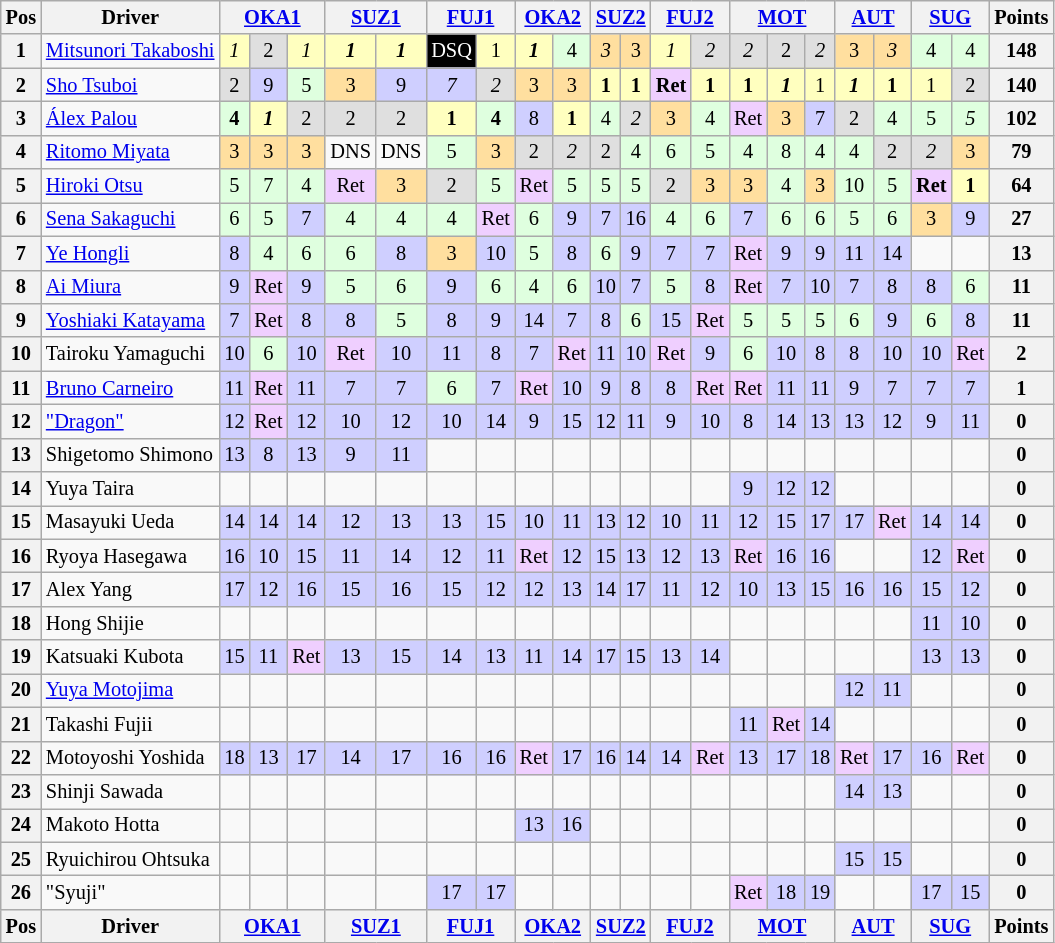<table class="wikitable" style="font-size:85%; text-align:center">
<tr style="background:#f9f9f9" valign="top">
<th valign="middle">Pos</th>
<th valign="middle">Driver</th>
<th colspan=3><a href='#'>OKA1</a></th>
<th colspan=2><a href='#'>SUZ1</a></th>
<th colspan=2><a href='#'>FUJ1</a></th>
<th colspan=2><a href='#'>OKA2</a></th>
<th colspan=2><a href='#'>SUZ2</a></th>
<th colspan=2><a href='#'>FUJ2</a></th>
<th colspan=3><a href='#'>MOT</a></th>
<th colspan=2><a href='#'>AUT</a></th>
<th colspan=2><a href='#'>SUG</a></th>
<th valign="middle">Points</th>
</tr>
<tr>
<th>1</th>
<td align="left" nowrap> <a href='#'>Mitsunori Takaboshi</a></td>
<td style="background:#ffffbf;"><em>1</em></td>
<td style="background:#dfdfdf;">2</td>
<td style="background:#ffffbf;"><em>1</em></td>
<td style="background:#ffffbf;"><strong><em>1</em></strong></td>
<td style="background:#ffffbf;"><strong><em>1</em></strong></td>
<td style="background:#000000; color:white">DSQ</td>
<td style="background:#ffffbf;">1</td>
<td style="background:#ffffbf;"><strong><em>1</em></strong></td>
<td style="background:#dfffdf;">4</td>
<td style="background:#ffdf9f;"><em>3</em></td>
<td style="background:#ffdf9f;">3</td>
<td style="background:#ffffbf;"><em>1</em></td>
<td style="background:#dfdfdf;"><em>2</em></td>
<td style="background:#dfdfdf;"><em>2</em></td>
<td style="background:#dfdfdf;">2</td>
<td style="background:#dfdfdf;"><em>2</em></td>
<td style="background:#ffdf9f;">3</td>
<td style="background:#ffdf9f;"><em>3</em></td>
<td style="background:#dfffdf;">4</td>
<td style="background:#dfffdf;">4</td>
<th>148</th>
</tr>
<tr>
<th>2</th>
<td align="left"> <a href='#'>Sho Tsuboi</a></td>
<td style="background:#dfdfdf;">2</td>
<td style="background:#cfcfff;">9</td>
<td style="background:#dfffdf;">5</td>
<td style="background:#ffdf9f;">3</td>
<td style="background:#cfcfff;">9</td>
<td style="background:#cfcfff;"><em>7</em></td>
<td style="background:#dfdfdf;"><em>2</em></td>
<td style="background:#ffdf9f;">3</td>
<td style="background:#ffdf9f;">3</td>
<td style="background:#ffffbf;"><strong>1</strong></td>
<td style="background:#ffffbf;"><strong>1</strong></td>
<td style="background:#efcfff;"><strong>Ret</strong></td>
<td style="background:#ffffbf;"><strong>1</strong></td>
<td style="background:#ffffbf;"><strong>1</strong></td>
<td style="background:#ffffbf;"><strong><em>1</em></strong></td>
<td style="background:#ffffbf;">1</td>
<td style="background:#ffffbf;"><strong><em>1</em></strong></td>
<td style="background:#ffffbf;"><strong>1</strong></td>
<td style="background:#ffffbf;">1</td>
<td style="background:#dfdfdf;">2</td>
<th>140</th>
</tr>
<tr>
<th>3</th>
<td align="left"> <a href='#'>Álex Palou</a></td>
<td style="background:#dfffdf;"><strong>4</strong></td>
<td style="background:#ffffbf;"><strong><em>1</em></strong></td>
<td style="background:#dfdfdf;">2</td>
<td style="background:#dfdfdf;">2</td>
<td style="background:#dfdfdf;">2</td>
<td style="background:#ffffbf;"><strong>1</strong></td>
<td style="background:#dfffdf;"><strong>4</strong></td>
<td style="background:#cfcfff;">8</td>
<td style="background:#ffffbf;"><strong>1</strong></td>
<td style="background:#dfffdf;">4</td>
<td style="background:#dfdfdf;"><em>2</em></td>
<td style="background:#ffdf9f;">3</td>
<td style="background:#dfffdf;">4</td>
<td style="background:#efcfff;">Ret</td>
<td style="background:#ffdf9f;">3</td>
<td style="background:#cfcfff;">7</td>
<td style="background:#dfdfdf;">2</td>
<td style="background:#dfffdf;">4</td>
<td style="background:#dfffdf;">5</td>
<td style="background:#dfffdf;"><em>5</em></td>
<th>102</th>
</tr>
<tr>
<th>4</th>
<td align="left"> <a href='#'>Ritomo Miyata</a></td>
<td style="background:#ffdf9f;">3</td>
<td style="background:#ffdf9f;">3</td>
<td style="background:#ffdf9f;">3</td>
<td>DNS</td>
<td>DNS</td>
<td style="background:#dfffdf;">5</td>
<td style="background:#ffdf9f;">3</td>
<td style="background:#dfdfdf;">2</td>
<td style="background:#dfdfdf;"><em>2</em></td>
<td style="background:#dfdfdf;">2</td>
<td style="background:#dfffdf;">4</td>
<td style="background:#dfffdf;">6</td>
<td style="background:#dfffdf;">5</td>
<td style="background:#dfffdf;">4</td>
<td style="background:#dfffdf;">8</td>
<td style="background:#dfffdf;">4</td>
<td style="background:#dfffdf;">4</td>
<td style="background:#dfdfdf;">2</td>
<td style="background:#dfdfdf;"><em>2</em></td>
<td style="background:#ffdf9f;">3</td>
<th>79</th>
</tr>
<tr>
<th>5</th>
<td align="left"> <a href='#'>Hiroki Otsu</a></td>
<td style="background:#dfffdf;">5</td>
<td style="background:#dfffdf;">7</td>
<td style="background:#dfffdf;">4</td>
<td style="background:#EFCFFF;">Ret</td>
<td style="background:#ffdf9f;">3</td>
<td style="background:#dfdfdf;">2</td>
<td style="background:#dfffdf;">5</td>
<td style="background:#efcfff;">Ret</td>
<td style="background:#dfffdf;">5</td>
<td style="background:#dfffdf;">5</td>
<td style="background:#dfffdf;">5</td>
<td style="background:#dfdfdf;">2</td>
<td style="background:#ffdf9f;">3</td>
<td style="background:#ffdf9f;">3</td>
<td style="background:#dfffdf;">4</td>
<td style="background:#ffdf9f;">3</td>
<td style="background:#dfffdf;">10</td>
<td style="background:#dfffdf;">5</td>
<td style="background:#efcfff;"><strong>Ret</strong></td>
<td style="background:#ffffbf;"><strong>1</strong></td>
<th>64</th>
</tr>
<tr>
<th>6</th>
<td align="left"> <a href='#'>Sena Sakaguchi</a></td>
<td style="background:#dfffdf;">6</td>
<td style="background:#dfffdf;">5</td>
<td style="background:#cfcfff;">7</td>
<td style="background:#dfffdf;">4</td>
<td style="background:#dfffdf;">4</td>
<td style="background:#dfffdf;">4</td>
<td style="background:#efcfff;">Ret</td>
<td style="background:#dfffdf;">6</td>
<td style="background:#cfcfff;">9</td>
<td style="background:#cfcfff;">7</td>
<td style="background:#cfcfff;">16</td>
<td style="background:#dfffdf;">4</td>
<td style="background:#dfffdf;">6</td>
<td style="background:#cfcfff;">7</td>
<td style="background:#dfffdf;">6</td>
<td style="background:#dfffdf;">6</td>
<td style="background:#dfffdf;">5</td>
<td style="background:#dfffdf;">6</td>
<td style="background:#ffdf9f;">3</td>
<td style="background:#cfcfff;">9</td>
<th>27</th>
</tr>
<tr>
<th>7</th>
<td align="left"> <a href='#'>Ye Hongli</a></td>
<td style="background:#cfcfff;">8</td>
<td style="background:#dfffdf;">4</td>
<td style="background:#dfffdf;">6</td>
<td style="background:#dfffdf;">6</td>
<td style="background:#cfcfff;">8</td>
<td style="background:#ffdf9f;">3</td>
<td style="background:#cfcfff;">10</td>
<td style="background:#dfffdf;">5</td>
<td style="background:#cfcfff;">8</td>
<td style="background:#dfffdf;">6</td>
<td style="background:#cfcfff;">9</td>
<td style="background:#cfcfff;">7</td>
<td style="background:#cfcfff;">7</td>
<td style="background:#efcfff;">Ret</td>
<td style="background:#cfcfff;">9</td>
<td style="background:#cfcfff;">9</td>
<td style="background:#cfcfff;">11</td>
<td style="background:#cfcfff;">14</td>
<td></td>
<td></td>
<th>13</th>
</tr>
<tr>
<th>8</th>
<td align="left"> <a href='#'>Ai Miura</a></td>
<td style="background:#cfcfff;">9</td>
<td style="background:#efcfff;">Ret</td>
<td style="background:#cfcfff;">9</td>
<td style="background:#dfffdf;">5</td>
<td style="background:#dfffdf;">6</td>
<td style="background:#cfcfff;">9</td>
<td style="background:#dfffdf;">6</td>
<td style="background:#dfffdf;">4</td>
<td style="background:#dfffdf;">6</td>
<td style="background:#cfcfff;">10</td>
<td style="background:#cfcfff;">7</td>
<td style="background:#dfffdf;">5</td>
<td style="background:#cfcfff;">8</td>
<td style="background:#efcfff;">Ret</td>
<td style="background:#cfcfff;">7</td>
<td style="background:#cfcfff;">10</td>
<td style="background:#cfcfff;">7</td>
<td style="background:#cfcfff;">8</td>
<td style="background:#cfcfff;">8</td>
<td style="background:#dfffdf;">6</td>
<th>11</th>
</tr>
<tr>
<th>9</th>
<td align="left"> <a href='#'>Yoshiaki Katayama</a></td>
<td style="background:#cfcfff;">7</td>
<td style="background:#EFCFFF;">Ret</td>
<td style="background:#cfcfff;">8</td>
<td style="background:#cfcfff;">8</td>
<td style="background:#dfffdf;">5</td>
<td style="background:#cfcfff;">8</td>
<td style="background:#cfcfff;">9</td>
<td style="background:#cfcfff;">14</td>
<td style="background:#cfcfff;">7</td>
<td style="background:#cfcfff;">8</td>
<td style="background:#dfffdf;">6</td>
<td style="background:#cfcfff;">15</td>
<td style="background:#EFCFFF;">Ret</td>
<td style="background:#dfffdf;">5</td>
<td style="background:#dfffdf;">5</td>
<td style="background:#dfffdf;">5</td>
<td style="background:#dfffdf;">6</td>
<td style="background:#cfcfff;">9</td>
<td style="background:#dfffdf;">6</td>
<td style="background:#cfcfff;">8</td>
<th>11</th>
</tr>
<tr>
<th>10</th>
<td align="left"> Tairoku Yamaguchi</td>
<td style="background:#cfcfff;">10</td>
<td style="background:#dfffdf;">6</td>
<td style="background:#cfcfff;">10</td>
<td style="background:#EFCFFF;">Ret</td>
<td style="background:#cfcfff;">10</td>
<td style="background:#cfcfff;">11</td>
<td style="background:#cfcfff;">8</td>
<td style="background:#cfcfff;">7</td>
<td style="background:#efcfff;">Ret</td>
<td style="background:#cfcfff;">11</td>
<td style="background:#cfcfff;">10</td>
<td style="background:#efcfff;">Ret</td>
<td style="background:#cfcfff;">9</td>
<td style="background:#dfffdf;">6</td>
<td style="background:#cfcfff;">10</td>
<td style="background:#cfcfff;">8</td>
<td style="background:#cfcfff;">8</td>
<td style="background:#cfcfff;">10</td>
<td style="background:#cfcfff;">10</td>
<td style="background:#efcfff;">Ret</td>
<th>2</th>
</tr>
<tr>
<th>11</th>
<td align="left"> <a href='#'>Bruno Carneiro</a></td>
<td style="background:#cfcfff;">11</td>
<td style="background:#efcfff;">Ret</td>
<td style="background:#cfcfff;">11</td>
<td style="background:#cfcfff;">7</td>
<td style="background:#cfcfff;">7</td>
<td style="background:#dfffdf;">6</td>
<td style="background:#cfcfff;">7</td>
<td style="background:#efcfff;">Ret</td>
<td style="background:#cfcfff;">10</td>
<td style="background:#cfcfff;">9</td>
<td style="background:#cfcfff;">8</td>
<td style="background:#cfcfff;">8</td>
<td style="background:#efcfff;">Ret</td>
<td style="background:#efcfff;">Ret</td>
<td style="background:#cfcfff;">11</td>
<td style="background:#cfcfff;">11</td>
<td style="background:#cfcfff;">9</td>
<td style="background:#cfcfff;">7</td>
<td style="background:#cfcfff;">7</td>
<td style="background:#cfcfff;">7</td>
<th>1</th>
</tr>
<tr>
<th>12</th>
<td align="left"> <a href='#'>"Dragon"</a></td>
<td style="background:#cfcfff;">12</td>
<td style="background:#efcfff;">Ret</td>
<td style="background:#cfcfff;">12</td>
<td style="background:#cfcfff;">10</td>
<td style="background:#cfcfff;">12</td>
<td style="background:#cfcfff;">10</td>
<td style="background:#cfcfff;">14</td>
<td style="background:#cfcfff;">9</td>
<td style="background:#cfcfff;">15</td>
<td style="background:#cfcfff;">12</td>
<td style="background:#cfcfff;">11</td>
<td style="background:#cfcfff;">9</td>
<td style="background:#cfcfff;">10</td>
<td style="background:#cfcfff;">8</td>
<td style="background:#cfcfff;">14</td>
<td style="background:#cfcfff;">13</td>
<td style="background:#cfcfff;">13</td>
<td style="background:#cfcfff;">12</td>
<td style="background:#cfcfff;">9</td>
<td style="background:#cfcfff;">11</td>
<th>0</th>
</tr>
<tr>
<th>13</th>
<td align="left" nowrap> Shigetomo Shimono</td>
<td style="background:#cfcfff;">13</td>
<td style="background:#cfcfff;">8</td>
<td style="background:#cfcfff;">13</td>
<td style="background:#cfcfff;">9</td>
<td style="background:#cfcfff;">11</td>
<td></td>
<td></td>
<td></td>
<td></td>
<td></td>
<td></td>
<td></td>
<td></td>
<td></td>
<td></td>
<td></td>
<td></td>
<td></td>
<td></td>
<td></td>
<th>0</th>
</tr>
<tr>
<th>14</th>
<td align="left"> Yuya Taira</td>
<td></td>
<td></td>
<td></td>
<td></td>
<td></td>
<td></td>
<td></td>
<td></td>
<td></td>
<td></td>
<td></td>
<td></td>
<td></td>
<td style="background:#cfcfff;">9</td>
<td style="background:#cfcfff;">12</td>
<td style="background:#cfcfff;">12</td>
<td></td>
<td></td>
<td></td>
<td></td>
<th>0</th>
</tr>
<tr>
<th>15</th>
<td align="left"> Masayuki Ueda</td>
<td style="background:#cfcfff;">14</td>
<td style="background:#cfcfff;">14</td>
<td style="background:#cfcfff;">14</td>
<td style="background:#cfcfff;">12</td>
<td style="background:#cfcfff;">13</td>
<td style="background:#cfcfff;">13</td>
<td style="background:#cfcfff;">15</td>
<td style="background:#cfcfff;">10</td>
<td style="background:#cfcfff;">11</td>
<td style="background:#cfcfff;">13</td>
<td style="background:#cfcfff;">12</td>
<td style="background:#cfcfff;">10</td>
<td style="background:#cfcfff;">11</td>
<td style="background:#cfcfff;">12</td>
<td style="background:#cfcfff;">15</td>
<td style="background:#cfcfff;">17</td>
<td style="background:#cfcfff;">17</td>
<td style="background:#efcfff;">Ret</td>
<td style="background:#cfcfff;">14</td>
<td style="background:#cfcfff;">14</td>
<th>0</th>
</tr>
<tr>
<th>16</th>
<td align="left"> Ryoya Hasegawa</td>
<td style="background:#cfcfff;">16</td>
<td style="background:#cfcfff;">10</td>
<td style="background:#cfcfff;">15</td>
<td style="background:#cfcfff;">11</td>
<td style="background:#cfcfff;">14</td>
<td style="background:#cfcfff;">12</td>
<td style="background:#cfcfff;">11</td>
<td style="background:#efcfff;">Ret</td>
<td style="background:#cfcfff;">12</td>
<td style="background:#cfcfff;">15</td>
<td style="background:#cfcfff;">13</td>
<td style="background:#cfcfff;">12</td>
<td style="background:#cfcfff;">13</td>
<td style="background:#efcfff;">Ret</td>
<td style="background:#cfcfff;">16</td>
<td style="background:#cfcfff;">16</td>
<td></td>
<td></td>
<td style="background:#cfcfff;">12</td>
<td style="background:#efcfff;">Ret</td>
<th>0</th>
</tr>
<tr>
<th>17</th>
<td align="left"> Alex Yang</td>
<td style="background:#cfcfff;">17</td>
<td style="background:#cfcfff;">12</td>
<td style="background:#cfcfff;">16</td>
<td style="background:#cfcfff;">15</td>
<td style="background:#cfcfff;">16</td>
<td style="background:#cfcfff;">15</td>
<td style="background:#cfcfff;">12</td>
<td style="background:#cfcfff;">12</td>
<td style="background:#cfcfff;">13</td>
<td style="background:#cfcfff;">14</td>
<td style="background:#cfcfff;">17</td>
<td style="background:#cfcfff;">11</td>
<td style="background:#cfcfff;">12</td>
<td style="background:#cfcfff;">10</td>
<td style="background:#cfcfff;">13</td>
<td style="background:#cfcfff;">15</td>
<td style="background:#cfcfff;">16</td>
<td style="background:#cfcfff;">16</td>
<td style="background:#cfcfff;">15</td>
<td style="background:#cfcfff;">12</td>
<th>0</th>
</tr>
<tr>
<th>18</th>
<td align="left"> Hong Shijie</td>
<td></td>
<td></td>
<td></td>
<td></td>
<td></td>
<td></td>
<td></td>
<td></td>
<td></td>
<td></td>
<td></td>
<td></td>
<td></td>
<td></td>
<td></td>
<td></td>
<td></td>
<td></td>
<td style="background:#cfcfff;">11</td>
<td style="background:#cfcfff;">10</td>
<th>0</th>
</tr>
<tr>
<th>19</th>
<td align="left"> Katsuaki Kubota</td>
<td style="background:#cfcfff;">15</td>
<td style="background:#cfcfff;">11</td>
<td style="background:#efcfff;">Ret</td>
<td style="background:#cfcfff;">13</td>
<td style="background:#cfcfff;">15</td>
<td style="background:#cfcfff;">14</td>
<td style="background:#cfcfff;">13</td>
<td style="background:#cfcfff;">11</td>
<td style="background:#cfcfff;">14</td>
<td style="background:#cfcfff;">17</td>
<td style="background:#cfcfff;">15</td>
<td style="background:#cfcfff;">13</td>
<td style="background:#cfcfff;">14</td>
<td></td>
<td></td>
<td></td>
<td></td>
<td></td>
<td style="background:#cfcfff;">13</td>
<td style="background:#cfcfff;">13</td>
<th>0</th>
</tr>
<tr>
<th>20</th>
<td align="left"> <a href='#'>Yuya Motojima</a></td>
<td></td>
<td></td>
<td></td>
<td></td>
<td></td>
<td></td>
<td></td>
<td></td>
<td></td>
<td></td>
<td></td>
<td></td>
<td></td>
<td></td>
<td></td>
<td></td>
<td style="background:#cfcfff;">12</td>
<td style="background:#cfcfff;">11</td>
<td></td>
<td></td>
<th>0</th>
</tr>
<tr>
<th>21</th>
<td align="left"> Takashi Fujii</td>
<td></td>
<td></td>
<td></td>
<td></td>
<td></td>
<td></td>
<td></td>
<td></td>
<td></td>
<td></td>
<td></td>
<td></td>
<td></td>
<td style="background:#cfcfff;">11</td>
<td style="background:#efcfff;">Ret</td>
<td style="background:#cfcfff;">14</td>
<td></td>
<td></td>
<td></td>
<td></td>
<th>0</th>
</tr>
<tr>
<th>22</th>
<td align="left"> Motoyoshi Yoshida</td>
<td style="background:#cfcfff;">18</td>
<td style="background:#cfcfff;">13</td>
<td style="background:#cfcfff;">17</td>
<td style="background:#cfcfff;">14</td>
<td style="background:#cfcfff;">17</td>
<td style="background:#cfcfff;">16</td>
<td style="background:#cfcfff;">16</td>
<td style="background:#efcfff;">Ret</td>
<td style="background:#cfcfff;">17</td>
<td style="background:#cfcfff;">16</td>
<td style="background:#cfcfff;">14</td>
<td style="background:#cfcfff;">14</td>
<td style="background:#efcfff;">Ret</td>
<td style="background:#cfcfff;">13</td>
<td style="background:#cfcfff;">17</td>
<td style="background:#cfcfff;">18</td>
<td style="background:#efcfff;">Ret</td>
<td style="background:#cfcfff;">17</td>
<td style="background:#cfcfff;">16</td>
<td style="background:#efcfff;">Ret</td>
<th>0</th>
</tr>
<tr>
<th>23</th>
<td align="left"> Shinji Sawada</td>
<td></td>
<td></td>
<td></td>
<td></td>
<td></td>
<td></td>
<td></td>
<td></td>
<td></td>
<td></td>
<td></td>
<td></td>
<td></td>
<td></td>
<td></td>
<td></td>
<td style="background:#cfcfff;">14</td>
<td style="background:#cfcfff;">13</td>
<td></td>
<td></td>
<th>0</th>
</tr>
<tr>
<th>24</th>
<td align="left"> Makoto Hotta</td>
<td></td>
<td></td>
<td></td>
<td></td>
<td></td>
<td></td>
<td></td>
<td style="background:#cfcfff;">13</td>
<td style="background:#cfcfff;">16</td>
<td></td>
<td></td>
<td></td>
<td></td>
<td></td>
<td></td>
<td></td>
<td></td>
<td></td>
<td></td>
<td></td>
<th>0</th>
</tr>
<tr>
<th>25</th>
<td align="left"> Ryuichirou Ohtsuka</td>
<td></td>
<td></td>
<td></td>
<td></td>
<td></td>
<td></td>
<td></td>
<td></td>
<td></td>
<td></td>
<td></td>
<td></td>
<td></td>
<td></td>
<td></td>
<td></td>
<td style="background:#cfcfff;">15</td>
<td style="background:#cfcfff;">15</td>
<td></td>
<td></td>
<th>0</th>
</tr>
<tr>
<th>26</th>
<td align="left"> "Syuji"</td>
<td></td>
<td></td>
<td></td>
<td></td>
<td></td>
<td style="background:#cfcfff;">17</td>
<td style="background:#cfcfff;">17</td>
<td></td>
<td></td>
<td></td>
<td></td>
<td></td>
<td></td>
<td style="background:#efcfff;">Ret</td>
<td style="background:#cfcfff;">18</td>
<td style="background:#cfcfff;">19</td>
<td></td>
<td></td>
<td style="background:#cfcfff;">17</td>
<td style="background:#cfcfff;">15</td>
<th>0</th>
</tr>
<tr>
<th valign="middle">Pos</th>
<th valign="middle">Driver</th>
<th colspan=3><a href='#'>OKA1</a></th>
<th colspan=2><a href='#'>SUZ1</a></th>
<th colspan=2><a href='#'>FUJ1</a></th>
<th colspan=2><a href='#'>OKA2</a></th>
<th colspan=2><a href='#'>SUZ2</a></th>
<th colspan=2><a href='#'>FUJ2</a></th>
<th colspan=3><a href='#'>MOT</a></th>
<th colspan=2><a href='#'>AUT</a></th>
<th colspan=2><a href='#'>SUG</a></th>
<th valign="middle">Points</th>
</tr>
</table>
